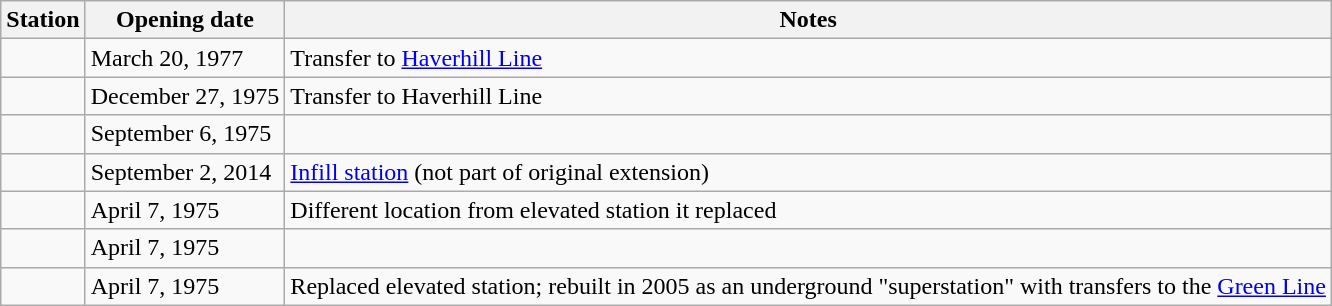<table class="wikitable">
<tr>
<th>Station</th>
<th>Opening date</th>
<th>Notes</th>
</tr>
<tr>
<td></td>
<td>March 20, 1977</td>
<td>Transfer to <a href='#'>Haverhill Line</a></td>
</tr>
<tr>
<td></td>
<td>December 27, 1975</td>
<td>Transfer to Haverhill Line</td>
</tr>
<tr>
<td></td>
<td>September 6, 1975</td>
<td></td>
</tr>
<tr>
<td></td>
<td>September 2, 2014</td>
<td><a href='#'>Infill station</a> (not part of original extension)</td>
</tr>
<tr>
<td></td>
<td>April 7, 1975</td>
<td>Different location from elevated station it replaced</td>
</tr>
<tr>
<td></td>
<td>April 7, 1975</td>
<td></td>
</tr>
<tr>
<td></td>
<td>April 7, 1975</td>
<td>Replaced elevated station; rebuilt in 2005 as an underground "superstation" with transfers to the <a href='#'>Green Line</a></td>
</tr>
</table>
